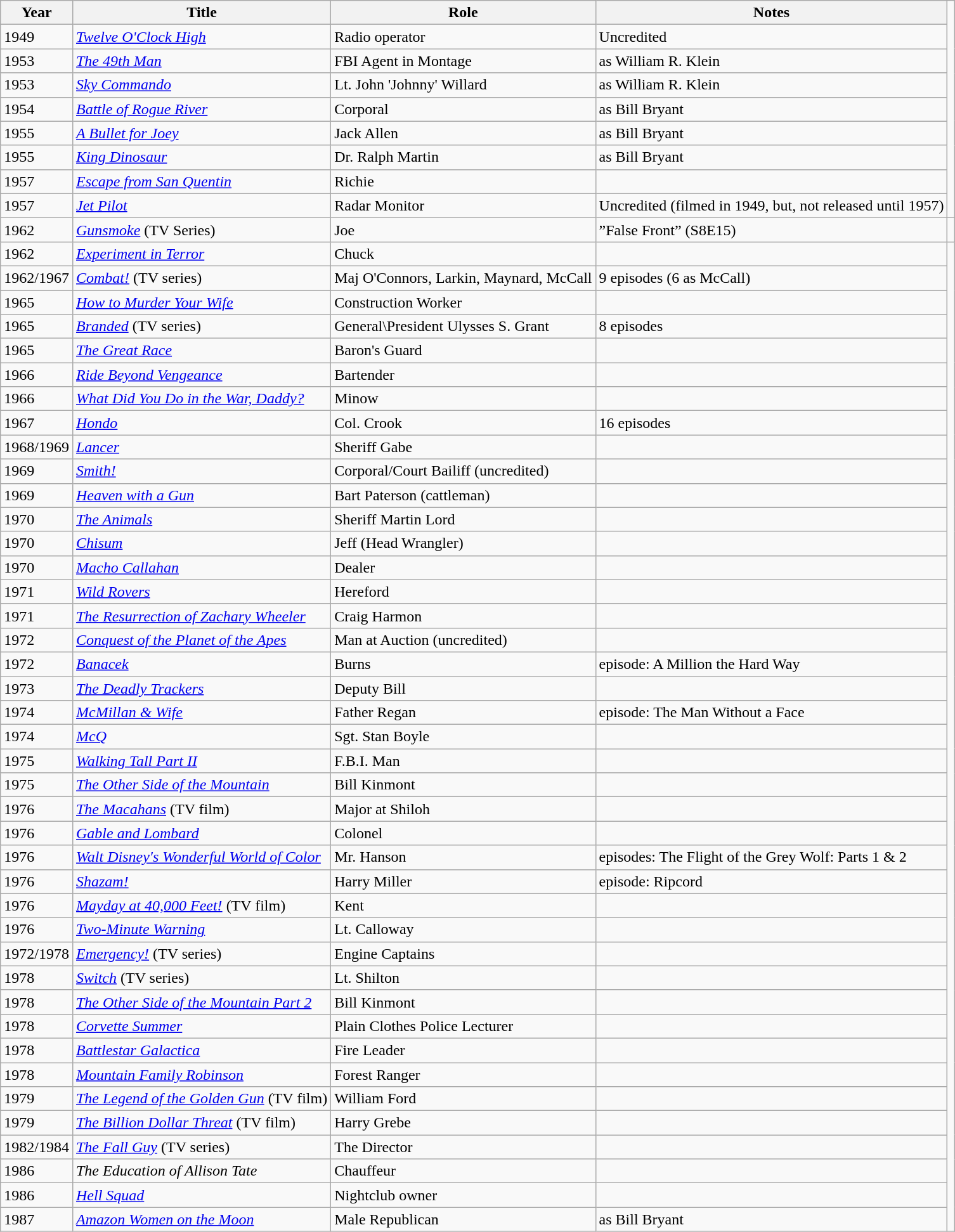<table class="wikitable sortable">
<tr>
<th>Year</th>
<th>Title</th>
<th>Role</th>
<th class="unsortable">Notes</th>
</tr>
<tr>
<td>1949</td>
<td><em><a href='#'>Twelve O'Clock High</a></em></td>
<td>Radio operator</td>
<td>Uncredited</td>
</tr>
<tr>
<td>1953</td>
<td><em><a href='#'>The 49th Man</a></em></td>
<td>FBI Agent in Montage</td>
<td>as William R. Klein</td>
</tr>
<tr>
<td>1953</td>
<td><em><a href='#'>Sky Commando</a></em></td>
<td>Lt. John 'Johnny' Willard</td>
<td>as William R. Klein</td>
</tr>
<tr>
<td>1954</td>
<td><em><a href='#'>Battle of Rogue River</a></em></td>
<td>Corporal</td>
<td>as Bill Bryant</td>
</tr>
<tr>
<td>1955</td>
<td><em><a href='#'>A Bullet for Joey</a></em></td>
<td>Jack Allen</td>
<td>as Bill Bryant</td>
</tr>
<tr>
<td>1955</td>
<td><em><a href='#'>King Dinosaur</a></em></td>
<td>Dr. Ralph Martin</td>
<td>as Bill Bryant</td>
</tr>
<tr>
<td>1957</td>
<td><em><a href='#'>Escape from San Quentin</a></em></td>
<td>Richie</td>
<td></td>
</tr>
<tr>
<td>1957</td>
<td><em><a href='#'>Jet Pilot</a></em></td>
<td>Radar Monitor</td>
<td>Uncredited (filmed in 1949, but, not released until 1957)</td>
</tr>
<tr>
<td>1962</td>
<td><em><a href='#'>Gunsmoke</a></em> (TV Series)</td>
<td>Joe</td>
<td>”False Front” (S8E15)</td>
<td></td>
</tr>
<tr>
<td>1962</td>
<td><em><a href='#'>Experiment in Terror</a></em></td>
<td>Chuck</td>
<td></td>
</tr>
<tr>
<td>1962/1967</td>
<td><em><a href='#'>Combat!</a></em> (TV series)</td>
<td>Maj O'Connors, Larkin, Maynard, McCall</td>
<td>9 episodes (6 as McCall)</td>
</tr>
<tr>
<td>1965</td>
<td><em><a href='#'>How to Murder Your Wife</a></em></td>
<td>Construction Worker</td>
<td></td>
</tr>
<tr>
<td>1965</td>
<td><em><a href='#'>Branded</a></em> (TV series)</td>
<td>General\President Ulysses S. Grant</td>
<td>8 episodes</td>
</tr>
<tr>
<td>1965</td>
<td><em><a href='#'>The Great Race</a></em></td>
<td>Baron's Guard</td>
<td></td>
</tr>
<tr>
<td>1966</td>
<td><em><a href='#'>Ride Beyond Vengeance</a></em></td>
<td>Bartender</td>
<td></td>
</tr>
<tr>
<td>1966</td>
<td><em><a href='#'>What Did You Do in the War, Daddy?</a></em></td>
<td>Minow</td>
<td></td>
</tr>
<tr>
<td>1967</td>
<td><em><a href='#'>Hondo</a></em></td>
<td>Col. Crook</td>
<td>16 episodes</td>
</tr>
<tr>
<td>1968/1969</td>
<td><em><a href='#'>Lancer</a></em></td>
<td>Sheriff Gabe</td>
<td></td>
</tr>
<tr>
<td>1969</td>
<td><em><a href='#'>Smith!</a></em></td>
<td>Corporal/Court Bailiff (uncredited)</td>
<td></td>
</tr>
<tr>
<td>1969</td>
<td><em><a href='#'>Heaven with a Gun</a></em></td>
<td>Bart Paterson (cattleman)</td>
<td></td>
</tr>
<tr>
<td>1970</td>
<td><em><a href='#'>The Animals</a></em></td>
<td>Sheriff Martin Lord</td>
<td></td>
</tr>
<tr>
<td>1970</td>
<td><em><a href='#'>Chisum</a></em></td>
<td>Jeff (Head Wrangler)</td>
<td></td>
</tr>
<tr>
<td>1970</td>
<td><em><a href='#'>Macho Callahan</a></em></td>
<td>Dealer</td>
<td></td>
</tr>
<tr>
<td>1971</td>
<td><em><a href='#'>Wild Rovers</a></em></td>
<td>Hereford</td>
<td></td>
</tr>
<tr>
<td>1971</td>
<td><em><a href='#'>The Resurrection of Zachary Wheeler</a></em></td>
<td>Craig Harmon</td>
<td></td>
</tr>
<tr>
<td>1972</td>
<td><em><a href='#'>Conquest of the Planet of the Apes</a></em></td>
<td>Man at Auction (uncredited)</td>
<td></td>
</tr>
<tr>
<td>1972</td>
<td><em><a href='#'>Banacek</a></em></td>
<td>Burns</td>
<td>episode: A Million the Hard Way</td>
</tr>
<tr>
<td>1973</td>
<td><em><a href='#'>The Deadly Trackers</a></em></td>
<td>Deputy Bill</td>
<td></td>
</tr>
<tr>
<td>1974</td>
<td><em><a href='#'>McMillan & Wife</a></em></td>
<td>Father Regan</td>
<td>episode: The Man Without a Face</td>
</tr>
<tr>
<td>1974</td>
<td><em><a href='#'>McQ</a></em></td>
<td>Sgt. Stan Boyle</td>
<td></td>
</tr>
<tr>
<td>1975</td>
<td><em><a href='#'>Walking Tall Part II</a></em></td>
<td>F.B.I. Man</td>
<td></td>
</tr>
<tr>
<td>1975</td>
<td><em><a href='#'>The Other Side of the Mountain</a></em></td>
<td>Bill Kinmont</td>
<td></td>
</tr>
<tr>
<td>1976</td>
<td><em><a href='#'>The Macahans</a></em> (TV film)</td>
<td>Major at Shiloh</td>
<td></td>
</tr>
<tr>
<td>1976</td>
<td><em><a href='#'>Gable and Lombard</a></em></td>
<td>Colonel</td>
<td></td>
</tr>
<tr>
<td>1976</td>
<td><em><a href='#'>Walt Disney's Wonderful World of Color</a></em></td>
<td>Mr. Hanson</td>
<td>episodes: The Flight of the Grey Wolf: Parts 1 & 2</td>
</tr>
<tr>
<td>1976</td>
<td><em><a href='#'>Shazam!</a></em></td>
<td>Harry Miller</td>
<td>episode: Ripcord</td>
</tr>
<tr>
<td>1976</td>
<td><em><a href='#'>Mayday at 40,000 Feet!</a></em> (TV film)</td>
<td>Kent</td>
<td></td>
</tr>
<tr>
<td>1976</td>
<td><em><a href='#'>Two-Minute Warning</a></em></td>
<td>Lt. Calloway</td>
<td></td>
</tr>
<tr>
<td>1972/1978</td>
<td><em><a href='#'>Emergency!</a></em> (TV series)</td>
<td>Engine Captains</td>
<td></td>
</tr>
<tr>
<td>1978</td>
<td><em><a href='#'>Switch</a></em> (TV series)</td>
<td>Lt. Shilton</td>
<td></td>
</tr>
<tr>
<td>1978</td>
<td><em><a href='#'>The Other Side of the Mountain Part 2</a></em></td>
<td>Bill Kinmont</td>
<td></td>
</tr>
<tr>
<td>1978</td>
<td><em><a href='#'>Corvette Summer</a></em></td>
<td>Plain Clothes Police Lecturer</td>
<td></td>
</tr>
<tr>
<td>1978</td>
<td><em><a href='#'>Battlestar Galactica</a></em></td>
<td>Fire Leader</td>
<td></td>
</tr>
<tr>
<td>1978</td>
<td><em><a href='#'>Mountain Family Robinson</a></em></td>
<td>Forest Ranger</td>
<td></td>
</tr>
<tr>
<td>1979</td>
<td><em><a href='#'>The Legend of the Golden Gun</a></em> (TV film)</td>
<td>William Ford</td>
<td></td>
</tr>
<tr>
<td>1979</td>
<td><em><a href='#'>The Billion Dollar Threat</a></em> (TV film)</td>
<td>Harry Grebe</td>
<td></td>
</tr>
<tr>
<td>1982/1984</td>
<td><em><a href='#'>The Fall Guy</a></em> (TV series)</td>
<td>The Director</td>
<td></td>
</tr>
<tr>
<td>1986</td>
<td><em>The Education of Allison Tate</em></td>
<td>Chauffeur</td>
<td></td>
</tr>
<tr>
<td>1986</td>
<td><em><a href='#'>Hell Squad</a></em></td>
<td>Nightclub owner</td>
<td></td>
</tr>
<tr>
<td>1987</td>
<td><em><a href='#'>Amazon Women on the Moon</a></em></td>
<td>Male Republican</td>
<td>as Bill Bryant</td>
</tr>
</table>
